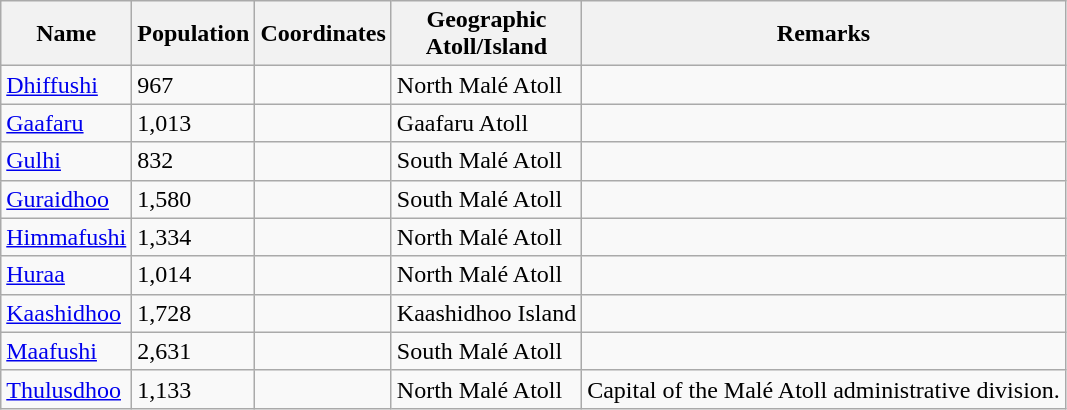<table class="wikitable sortable">
<tr>
<th>Name</th>
<th>Population</th>
<th>Coordinates</th>
<th>Geographic<br>Atoll/Island</th>
<th>Remarks</th>
</tr>
<tr>
<td><a href='#'>Dhiffushi</a></td>
<td>967</td>
<td></td>
<td>North Malé Atoll</td>
<td></td>
</tr>
<tr>
<td><a href='#'>Gaafaru</a></td>
<td>1,013</td>
<td></td>
<td>Gaafaru Atoll</td>
<td></td>
</tr>
<tr>
<td><a href='#'>Gulhi</a></td>
<td>832</td>
<td></td>
<td>South Malé Atoll</td>
<td></td>
</tr>
<tr>
<td><a href='#'>Guraidhoo</a></td>
<td>1,580</td>
<td></td>
<td>South Malé Atoll</td>
<td></td>
</tr>
<tr>
<td><a href='#'>Himmafushi</a></td>
<td>1,334</td>
<td></td>
<td>North Malé Atoll</td>
<td></td>
</tr>
<tr>
<td><a href='#'>Huraa</a></td>
<td>1,014</td>
<td></td>
<td>North Malé Atoll</td>
<td></td>
</tr>
<tr>
<td><a href='#'>Kaashidhoo</a></td>
<td>1,728</td>
<td></td>
<td>Kaashidhoo Island</td>
<td></td>
</tr>
<tr>
<td><a href='#'>Maafushi</a></td>
<td>2,631</td>
<td></td>
<td>South Malé Atoll</td>
<td></td>
</tr>
<tr>
<td><a href='#'>Thulusdhoo</a></td>
<td>1,133</td>
<td></td>
<td>North Malé Atoll</td>
<td>Capital of the Malé Atoll administrative division.</td>
</tr>
</table>
